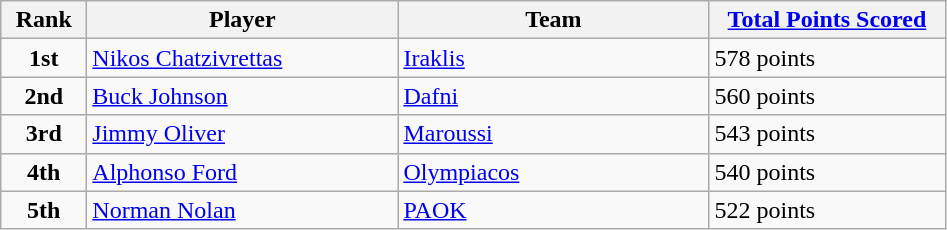<table class="wikitable sortable">
<tr>
<th style="width:50px;">Rank</th>
<th style="width:200px;">Player</th>
<th style="width:200px;">Team</th>
<th style="width:150px;"><a href='#'>Total Points Scored</a></th>
</tr>
<tr>
<td style="text-align:center;"><strong>1st</strong></td>
<td> <a href='#'>Nikos Chatzivrettas</a></td>
<td><a href='#'>Iraklis</a></td>
<td>578 points</td>
</tr>
<tr>
<td style="text-align:center;"><strong>2nd</strong></td>
<td> <a href='#'>Buck Johnson</a></td>
<td><a href='#'>Dafni</a></td>
<td>560 points</td>
</tr>
<tr>
<td style="text-align:center;"><strong>3rd</strong></td>
<td> <a href='#'>Jimmy Oliver</a></td>
<td><a href='#'>Maroussi</a></td>
<td>543 points</td>
</tr>
<tr>
<td style="text-align:center;"><strong>4th</strong></td>
<td> <a href='#'>Alphonso Ford</a></td>
<td><a href='#'>Olympiacos</a></td>
<td>540 points</td>
</tr>
<tr>
<td style="text-align:center;"><strong>5th</strong></td>
<td> <a href='#'>Norman Nolan</a></td>
<td><a href='#'>PAOK</a></td>
<td>522 points</td>
</tr>
</table>
